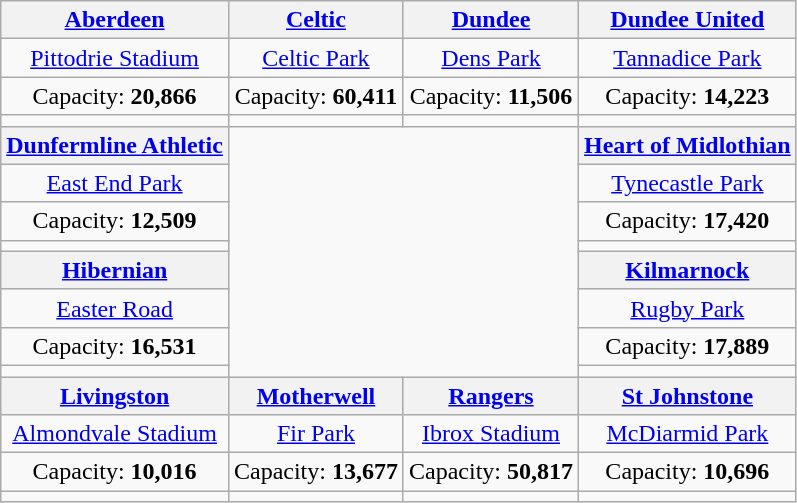<table class="wikitable" style="text-align:center">
<tr>
<th><a href='#'>Aberdeen</a></th>
<th><a href='#'>Celtic</a></th>
<th><a href='#'>Dundee</a></th>
<th><a href='#'>Dundee United</a></th>
</tr>
<tr>
<td><a href='#'>Pittodrie Stadium</a></td>
<td><a href='#'>Celtic Park</a></td>
<td><a href='#'>Dens Park</a></td>
<td><a href='#'>Tannadice Park</a></td>
</tr>
<tr>
<td>Capacity: <strong>20,866</strong></td>
<td>Capacity: <strong>60,411</strong></td>
<td>Capacity: <strong>11,506</strong></td>
<td>Capacity: <strong>14,223</strong></td>
</tr>
<tr>
<td></td>
<td></td>
<td></td>
<td></td>
</tr>
<tr>
<th><a href='#'>Dunfermline Athletic</a></th>
<td rowspan="8" colspan="2"></td>
<th><a href='#'>Heart of Midlothian</a></th>
</tr>
<tr>
<td><a href='#'>East End Park</a></td>
<td><a href='#'>Tynecastle Park</a></td>
</tr>
<tr>
<td>Capacity: <strong>12,509</strong></td>
<td>Capacity: <strong>17,420</strong></td>
</tr>
<tr>
<td></td>
<td></td>
</tr>
<tr>
<th><a href='#'>Hibernian</a></th>
<th><a href='#'>Kilmarnock</a></th>
</tr>
<tr>
<td><a href='#'>Easter Road</a></td>
<td><a href='#'>Rugby Park</a></td>
</tr>
<tr>
<td>Capacity: <strong>16,531</strong></td>
<td>Capacity: <strong>17,889</strong></td>
</tr>
<tr>
<td></td>
<td></td>
</tr>
<tr>
<th><a href='#'>Livingston</a></th>
<th><a href='#'>Motherwell</a></th>
<th><a href='#'>Rangers</a></th>
<th><a href='#'>St Johnstone</a></th>
</tr>
<tr>
<td><a href='#'>Almondvale Stadium</a></td>
<td><a href='#'>Fir Park</a></td>
<td><a href='#'>Ibrox Stadium</a></td>
<td><a href='#'>McDiarmid Park</a></td>
</tr>
<tr>
<td>Capacity: <strong>10,016</strong></td>
<td>Capacity: <strong>13,677</strong></td>
<td>Capacity: <strong>50,817</strong></td>
<td>Capacity: <strong>10,696</strong></td>
</tr>
<tr>
<td></td>
<td></td>
<td></td>
<td></td>
</tr>
</table>
